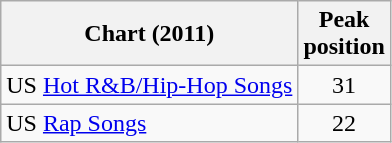<table class="wikitable sortable">
<tr>
<th>Chart (2011)</th>
<th>Peak<br>position</th>
</tr>
<tr>
<td>US <a href='#'>Hot R&B/Hip-Hop Songs</a></td>
<td style="text-align:center;">31</td>
</tr>
<tr>
<td>US <a href='#'>Rap Songs</a></td>
<td style="text-align:center;">22</td>
</tr>
</table>
